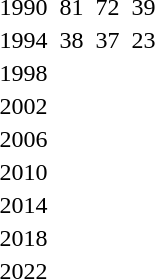<table>
<tr>
<td>1990</td>
<td></td>
<td>81</td>
<td></td>
<td>72</td>
<td></td>
<td>39</td>
</tr>
<tr>
<td>1994</td>
<td></td>
<td>38</td>
<td></td>
<td>37</td>
<td></td>
<td>23</td>
</tr>
<tr>
<td>1998</td>
<td></td>
<td></td>
<td></td>
<td></td>
<td></td>
<td></td>
</tr>
<tr>
<td>2002</td>
<td></td>
<td></td>
<td></td>
<td></td>
<td></td>
<td></td>
</tr>
<tr>
<td>2006<br></td>
<td></td>
<td></td>
<td></td>
<td></td>
<td></td>
<td></td>
</tr>
<tr>
<td>2010<br></td>
<td></td>
<td></td>
<td></td>
<td></td>
<td></td>
<td></td>
</tr>
<tr>
<td>2014<br></td>
<td></td>
<td></td>
<td></td>
<td></td>
<td></td>
<td></td>
</tr>
<tr>
<td>2018<br></td>
<td></td>
<td></td>
<td></td>
<td></td>
<td></td>
<td></td>
</tr>
<tr>
<td>2022<br></td>
<td></td>
<td></td>
<td></td>
<td></td>
<td></td>
<td></td>
</tr>
</table>
